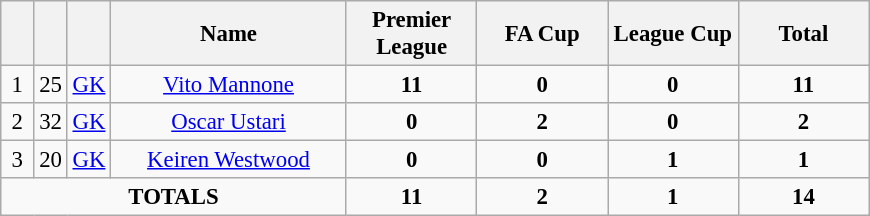<table class="wikitable sortable" style="font-size: 95%; text-align: center;">
<tr>
<th width=15></th>
<th width=15></th>
<th width=15></th>
<th width=150>Name</th>
<th width=80>Premier League</th>
<th width=80>FA Cup</th>
<th width=80>League Cup</th>
<th width=80>Total</th>
</tr>
<tr>
<td rowspan=1>1</td>
<td>25</td>
<td><a href='#'>GK</a></td>
<td><a href='#'>Vito Mannone</a></td>
<td><strong>11</strong></td>
<td><strong>0</strong></td>
<td><strong>0</strong></td>
<td><strong>11</strong></td>
</tr>
<tr>
<td rowspan=1>2</td>
<td>32</td>
<td><a href='#'>GK</a></td>
<td><a href='#'>Oscar Ustari</a></td>
<td><strong>0</strong></td>
<td><strong>2</strong></td>
<td><strong>0</strong></td>
<td><strong>2</strong></td>
</tr>
<tr>
<td rowspan=1>3</td>
<td>20</td>
<td><a href='#'>GK</a></td>
<td><a href='#'>Keiren Westwood</a></td>
<td><strong>0</strong></td>
<td><strong>0</strong></td>
<td><strong>1</strong></td>
<td><strong>1</strong></td>
</tr>
<tr>
<td colspan="4"><strong>TOTALS</strong></td>
<td><strong>11</strong></td>
<td><strong>2</strong></td>
<td><strong>1</strong></td>
<td><strong>14</strong></td>
</tr>
</table>
